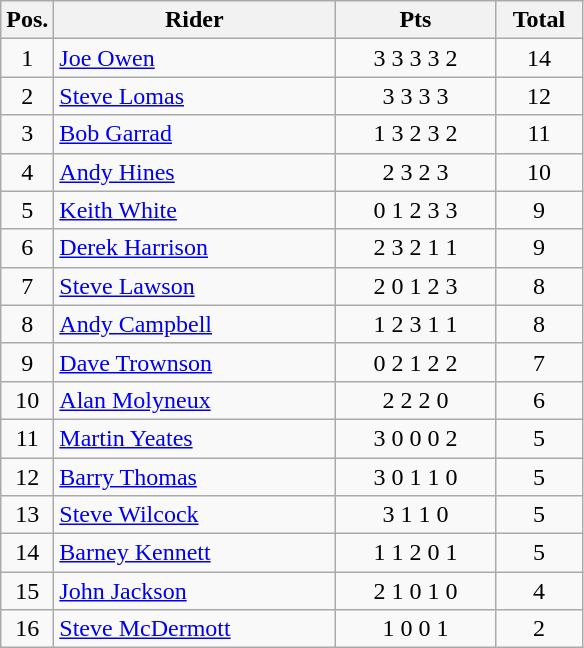<table class=wikitable>
<tr>
<th width=25px>Pos.</th>
<th width=180px>Rider</th>
<th width=100px>Pts</th>
<th width=50px>Total</th>
</tr>
<tr align=center >
<td>1</td>
<td align=left> <a href='#'>Joe Owen</a></td>
<td>3	3	3	3	2</td>
<td>14</td>
</tr>
<tr align=center>
<td>2</td>
<td align=left> <a href='#'>Steve Lomas</a></td>
<td>3	3	3	3</td>
<td>12</td>
</tr>
<tr align=center>
<td>3</td>
<td align=left> <a href='#'>Bob Garrad</a></td>
<td>1	3	2	3	2</td>
<td>11</td>
</tr>
<tr align=center>
<td>4</td>
<td align=left> <a href='#'>Andy Hines</a></td>
<td>2	3	2	3</td>
<td>10</td>
</tr>
<tr align=center>
<td>5</td>
<td align=left> <a href='#'>Keith White</a></td>
<td>0	1	2	3	3</td>
<td>9</td>
</tr>
<tr align=center>
<td>6</td>
<td align=left> <a href='#'>Derek Harrison</a></td>
<td>2	3	2	1	1</td>
<td>9</td>
</tr>
<tr align=center>
<td>7</td>
<td align=left> <a href='#'>Steve Lawson</a></td>
<td>2	0	1	2	3</td>
<td>8</td>
</tr>
<tr align=center>
<td>8</td>
<td align=left> <a href='#'>Andy Campbell</a></td>
<td>1	2	3	1	1</td>
<td>8</td>
</tr>
<tr align=center>
<td>9</td>
<td align=left> <a href='#'>Dave Trownson</a></td>
<td>0	2	1	2	2</td>
<td>7</td>
</tr>
<tr align=center>
<td>10</td>
<td align=left> <a href='#'>Alan Molyneux</a></td>
<td>2	2		2	0</td>
<td>6</td>
</tr>
<tr align=center>
<td>11</td>
<td align=left> <a href='#'>Martin Yeates</a></td>
<td>3	0	0	0	2</td>
<td>5</td>
</tr>
<tr align=center>
<td>12</td>
<td align=left> <a href='#'>Barry Thomas</a></td>
<td>3	0	1	1	0</td>
<td>5</td>
</tr>
<tr align=center>
<td>13</td>
<td align=left> <a href='#'>Steve Wilcock</a></td>
<td>3	1	1		0</td>
<td>5</td>
</tr>
<tr align=center>
<td>14</td>
<td align=left> <a href='#'>Barney Kennett</a></td>
<td>1	1	2	0	1</td>
<td>5</td>
</tr>
<tr align=center>
<td>15</td>
<td align=left> <a href='#'>John Jackson</a></td>
<td>2	1	0	1	0</td>
<td>4</td>
</tr>
<tr align=center>
<td>16</td>
<td align=left> <a href='#'>Steve McDermott</a></td>
<td>1	0		0	1</td>
<td>2</td>
</tr>
</table>
